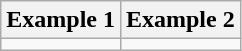<table class="wikitable">
<tr>
<th>Example 1</th>
<th>Example 2</th>
</tr>
<tr>
<td></td>
<td></td>
</tr>
</table>
